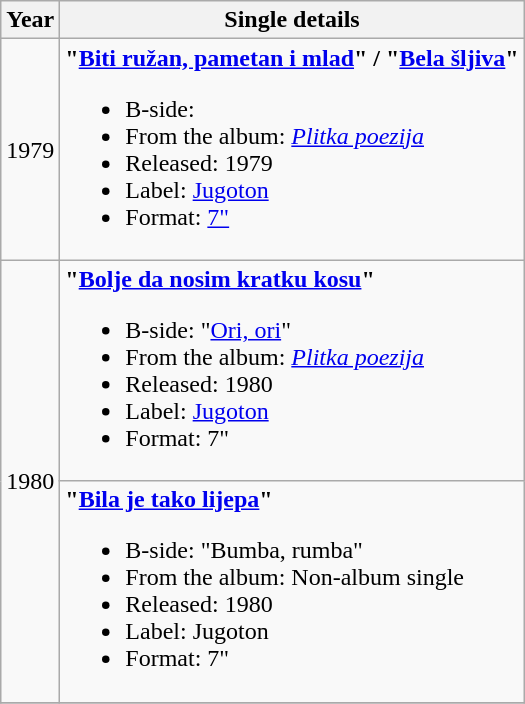<table class ="wikitable">
<tr>
<th>Year</th>
<th>Single details</th>
</tr>
<tr>
<td align="center" rowspan="1">1979</td>
<td><strong> "<a href='#'>Biti ružan, pametan i mlad</a>" / "<a href='#'>Bela šljiva</a>" </strong><br><ul><li>B-side:</li><li>From the album: <em><a href='#'>Plitka poezija</a></em></li><li>Released: 1979</li><li>Label: <a href='#'>Jugoton</a></li><li>Format: <a href='#'>7"</a></li></ul></td>
</tr>
<tr>
<td align="center" rowspan="2">1980</td>
<td><strong>"<a href='#'>Bolje da nosim kratku kosu</a>"</strong><br><ul><li>B-side: "<a href='#'>Ori, ori</a>"</li><li>From the album: <em><a href='#'>Plitka poezija</a></em></li><li>Released: 1980</li><li>Label: <a href='#'>Jugoton</a></li><li>Format: 7"</li></ul></td>
</tr>
<tr>
<td><strong>"<a href='#'>Bila je tako lijepa</a>"</strong><br><ul><li>B-side: "Bumba, rumba"</li><li>From the album: Non-album single</li><li>Released: 1980</li><li>Label: Jugoton</li><li>Format: 7"</li></ul></td>
</tr>
<tr>
</tr>
</table>
